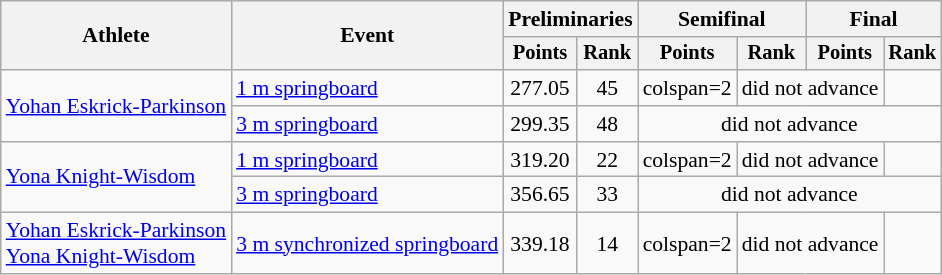<table class="wikitable" style="text-align:center; font-size:90%;">
<tr>
<th rowspan=2>Athlete</th>
<th rowspan=2>Event</th>
<th colspan=2>Preliminaries</th>
<th colspan=2>Semifinal</th>
<th colspan=2>Final</th>
</tr>
<tr style="font-size:95%">
<th>Points</th>
<th>Rank</th>
<th>Points</th>
<th>Rank</th>
<th>Points</th>
<th>Rank</th>
</tr>
<tr>
<td align=left rowspan=2><a href='#'>Yohan Eskrick-Parkinson</a></td>
<td align=left><a href='#'>1 m springboard</a></td>
<td>277.05</td>
<td>45</td>
<td>colspan=2 </td>
<td colspan=2>did not advance</td>
</tr>
<tr>
<td align=left><a href='#'>3 m springboard</a></td>
<td>299.35</td>
<td>48</td>
<td colspan=4>did not advance</td>
</tr>
<tr>
<td align=left rowspan=2><a href='#'>Yona Knight-Wisdom</a></td>
<td align=left><a href='#'>1 m springboard</a></td>
<td>319.20</td>
<td>22</td>
<td>colspan=2 </td>
<td colspan=2>did not advance</td>
</tr>
<tr>
<td align=left><a href='#'>3 m springboard</a></td>
<td>356.65</td>
<td>33</td>
<td colspan=4>did not advance</td>
</tr>
<tr>
<td align=left><a href='#'>Yohan Eskrick-Parkinson</a><br> <a href='#'>Yona Knight-Wisdom</a></td>
<td align=left><a href='#'>3 m synchronized springboard</a></td>
<td>339.18</td>
<td>14</td>
<td>colspan=2 </td>
<td colspan=2>did not advance</td>
</tr>
</table>
